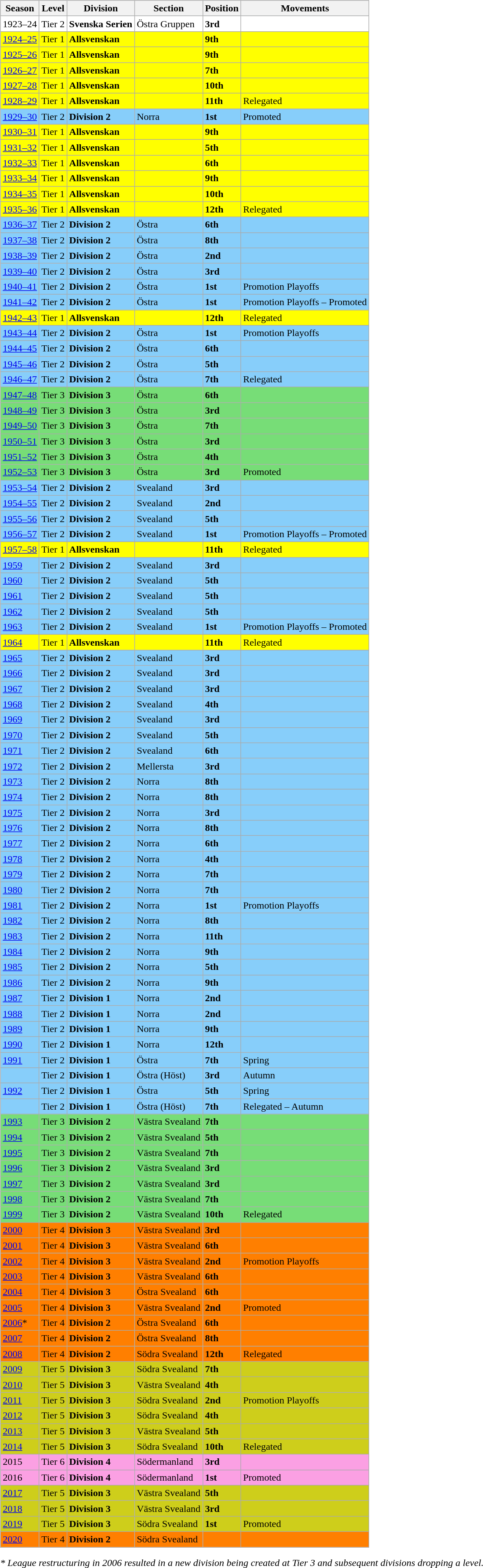<table>
<tr>
<td valign="top" width=0%><br><table class="wikitable">
<tr style="background:#f0f6fa;">
<th><strong>Season</strong></th>
<th><strong>Level</strong></th>
<th><strong>Division</strong></th>
<th><strong>Section</strong></th>
<th><strong>Position</strong></th>
<th><strong>Movements</strong></th>
</tr>
<tr>
<td style="background:#FFFFFF;">1923–24</td>
<td style="background:#FFFFFF;">Tier 2</td>
<td style="background:#FFFFFF;"><strong>Svenska Serien</strong></td>
<td style="background:#FFFFFF;">Östra Gruppen</td>
<td style="background:#FFFFFF;"><strong>3rd</strong></td>
<td style="background:#FFFFFF;"></td>
</tr>
<tr>
<td style="background:#FFFF00;"><a href='#'>1924–25</a></td>
<td style="background:#FFFF00;">Tier 1</td>
<td style="background:#FFFF00;"><strong>  Allsvenskan </strong></td>
<td style="background:#FFFF00;"></td>
<td style="background:#FFFF00;"><strong>9th</strong></td>
<td style="background:#FFFF00;"></td>
</tr>
<tr>
<td style="background:#FFFF00;"><a href='#'>1925–26</a></td>
<td style="background:#FFFF00;">Tier 1</td>
<td style="background:#FFFF00;"><strong>  Allsvenskan </strong></td>
<td style="background:#FFFF00;"></td>
<td style="background:#FFFF00;"><strong>9th</strong></td>
<td style="background:#FFFF00;"></td>
</tr>
<tr>
<td style="background:#FFFF00;"><a href='#'>1926–27</a></td>
<td style="background:#FFFF00;">Tier 1</td>
<td style="background:#FFFF00;"><strong>  Allsvenskan </strong></td>
<td style="background:#FFFF00;"></td>
<td style="background:#FFFF00;"><strong>7th</strong></td>
<td style="background:#FFFF00;"></td>
</tr>
<tr>
<td style="background:#FFFF00;"><a href='#'>1927–28</a></td>
<td style="background:#FFFF00;">Tier 1</td>
<td style="background:#FFFF00;"><strong>  Allsvenskan </strong></td>
<td style="background:#FFFF00;"></td>
<td style="background:#FFFF00;"><strong>10th</strong></td>
<td style="background:#FFFF00;"></td>
</tr>
<tr>
<td style="background:#FFFF00;"><a href='#'>1928–29</a></td>
<td style="background:#FFFF00;">Tier 1</td>
<td style="background:#FFFF00;"><strong>  Allsvenskan </strong></td>
<td style="background:#FFFF00;"></td>
<td style="background:#FFFF00;"><strong>11th</strong></td>
<td style="background:#FFFF00;">Relegated</td>
</tr>
<tr>
<td style="background:#87CEFA;"><a href='#'>1929–30</a></td>
<td style="background:#87CEFA;">Tier 2</td>
<td style="background:#87CEFA;"><strong>Division 2</strong></td>
<td style="background:#87CEFA;">Norra</td>
<td style="background:#87CEFA;"><strong>1st</strong></td>
<td style="background:#87CEFA;">Promoted</td>
</tr>
<tr>
<td style="background:#FFFF00;"><a href='#'>1930–31</a></td>
<td style="background:#FFFF00;">Tier 1</td>
<td style="background:#FFFF00;"><strong>  Allsvenskan </strong></td>
<td style="background:#FFFF00;"></td>
<td style="background:#FFFF00;"><strong>9th</strong></td>
<td style="background:#FFFF00;"></td>
</tr>
<tr>
<td style="background:#FFFF00;"><a href='#'>1931–32</a></td>
<td style="background:#FFFF00;">Tier 1</td>
<td style="background:#FFFF00;"><strong>  Allsvenskan </strong></td>
<td style="background:#FFFF00;"></td>
<td style="background:#FFFF00;"><strong>5th</strong></td>
<td style="background:#FFFF00;"></td>
</tr>
<tr>
<td style="background:#FFFF00;"><a href='#'>1932–33</a></td>
<td style="background:#FFFF00;">Tier 1</td>
<td style="background:#FFFF00;"><strong>  Allsvenskan </strong></td>
<td style="background:#FFFF00;"></td>
<td style="background:#FFFF00;"><strong>6th</strong></td>
<td style="background:#FFFF00;"></td>
</tr>
<tr>
<td style="background:#FFFF00;"><a href='#'>1933–34</a></td>
<td style="background:#FFFF00;">Tier 1</td>
<td style="background:#FFFF00;"><strong>  Allsvenskan </strong></td>
<td style="background:#FFFF00;"></td>
<td style="background:#FFFF00;"><strong>9th</strong></td>
<td style="background:#FFFF00;"></td>
</tr>
<tr>
<td style="background:#FFFF00;"><a href='#'>1934–35</a></td>
<td style="background:#FFFF00;">Tier 1</td>
<td style="background:#FFFF00;"><strong>  Allsvenskan </strong></td>
<td style="background:#FFFF00;"></td>
<td style="background:#FFFF00;"><strong>10th</strong></td>
<td style="background:#FFFF00;"></td>
</tr>
<tr>
<td style="background:#FFFF00;"><a href='#'>1935–36</a></td>
<td style="background:#FFFF00;">Tier 1</td>
<td style="background:#FFFF00;"><strong>  Allsvenskan </strong></td>
<td style="background:#FFFF00;"></td>
<td style="background:#FFFF00;"><strong>12th</strong></td>
<td style="background:#FFFF00;">Relegated</td>
</tr>
<tr>
<td style="background:#87CEFA;"><a href='#'>1936–37</a></td>
<td style="background:#87CEFA;">Tier 2</td>
<td style="background:#87CEFA;"><strong>Division 2</strong></td>
<td style="background:#87CEFA;">Östra</td>
<td style="background:#87CEFA;"><strong>6th</strong></td>
<td style="background:#87CEFA;"></td>
</tr>
<tr>
<td style="background:#87CEFA;"><a href='#'>1937–38</a></td>
<td style="background:#87CEFA;">Tier 2</td>
<td style="background:#87CEFA;"><strong>Division 2</strong></td>
<td style="background:#87CEFA;">Östra</td>
<td style="background:#87CEFA;"><strong>8th</strong></td>
<td style="background:#87CEFA;"></td>
</tr>
<tr>
<td style="background:#87CEFA;"><a href='#'>1938–39</a></td>
<td style="background:#87CEFA;">Tier 2</td>
<td style="background:#87CEFA;"><strong>Division 2</strong></td>
<td style="background:#87CEFA;">Östra</td>
<td style="background:#87CEFA;"><strong>2nd</strong></td>
<td style="background:#87CEFA;"></td>
</tr>
<tr>
<td style="background:#87CEFA;"><a href='#'>1939–40</a></td>
<td style="background:#87CEFA;">Tier 2</td>
<td style="background:#87CEFA;"><strong>Division 2</strong></td>
<td style="background:#87CEFA;">Östra</td>
<td style="background:#87CEFA;"><strong>3rd</strong></td>
<td style="background:#87CEFA;"></td>
</tr>
<tr>
<td style="background:#87CEFA;"><a href='#'>1940–41</a></td>
<td style="background:#87CEFA;">Tier 2</td>
<td style="background:#87CEFA;"><strong>Division 2</strong></td>
<td style="background:#87CEFA;">Östra</td>
<td style="background:#87CEFA;"><strong>1st</strong></td>
<td style="background:#87CEFA;">Promotion Playoffs</td>
</tr>
<tr>
<td style="background:#87CEFA;"><a href='#'>1941–42</a></td>
<td style="background:#87CEFA;">Tier 2</td>
<td style="background:#87CEFA;"><strong>Division 2</strong></td>
<td style="background:#87CEFA;">Östra</td>
<td style="background:#87CEFA;"><strong>1st</strong></td>
<td style="background:#87CEFA;">Promotion Playoffs – Promoted</td>
</tr>
<tr>
<td style="background:#FFFF00;"><a href='#'>1942–43</a></td>
<td style="background:#FFFF00;">Tier 1</td>
<td style="background:#FFFF00;"><strong>  Allsvenskan </strong></td>
<td style="background:#FFFF00;"></td>
<td style="background:#FFFF00;"><strong>12th</strong></td>
<td style="background:#FFFF00;">Relegated</td>
</tr>
<tr>
<td style="background:#87CEFA;"><a href='#'>1943–44</a></td>
<td style="background:#87CEFA;">Tier 2</td>
<td style="background:#87CEFA;"><strong>Division 2</strong></td>
<td style="background:#87CEFA;">Östra</td>
<td style="background:#87CEFA;"><strong>1st</strong></td>
<td style="background:#87CEFA;">Promotion Playoffs</td>
</tr>
<tr>
<td style="background:#87CEFA;"><a href='#'>1944–45</a></td>
<td style="background:#87CEFA;">Tier 2</td>
<td style="background:#87CEFA;"><strong>Division 2</strong></td>
<td style="background:#87CEFA;">Östra</td>
<td style="background:#87CEFA;"><strong>6th</strong></td>
<td style="background:#87CEFA;"></td>
</tr>
<tr>
<td style="background:#87CEFA;"><a href='#'>1945–46</a></td>
<td style="background:#87CEFA;">Tier 2</td>
<td style="background:#87CEFA;"><strong>Division 2</strong></td>
<td style="background:#87CEFA;">Östra</td>
<td style="background:#87CEFA;"><strong>5th</strong></td>
<td style="background:#87CEFA;"></td>
</tr>
<tr>
<td style="background:#87CEFA;"><a href='#'>1946–47</a></td>
<td style="background:#87CEFA;">Tier 2</td>
<td style="background:#87CEFA;"><strong>Division 2</strong></td>
<td style="background:#87CEFA;">Östra</td>
<td style="background:#87CEFA;"><strong>7th</strong></td>
<td style="background:#87CEFA;">Relegated</td>
</tr>
<tr>
<td style="background:#77DD77;"><a href='#'>1947–48</a></td>
<td style="background:#77DD77;">Tier 3</td>
<td style="background:#77DD77;"><strong>Division 3</strong></td>
<td style="background:#77DD77;">Östra</td>
<td style="background:#77DD77;"><strong>6th</strong></td>
<td style="background:#77DD77;"></td>
</tr>
<tr>
<td style="background:#77DD77;"><a href='#'>1948–49</a></td>
<td style="background:#77DD77;">Tier 3</td>
<td style="background:#77DD77;"><strong>Division 3</strong></td>
<td style="background:#77DD77;">Östra</td>
<td style="background:#77DD77;"><strong>3rd</strong></td>
<td style="background:#77DD77;"></td>
</tr>
<tr>
<td style="background:#77DD77;"><a href='#'>1949–50</a></td>
<td style="background:#77DD77;">Tier 3</td>
<td style="background:#77DD77;"><strong>Division 3</strong></td>
<td style="background:#77DD77;">Östra</td>
<td style="background:#77DD77;"><strong>7th</strong></td>
<td style="background:#77DD77;"></td>
</tr>
<tr>
<td style="background:#77DD77;"><a href='#'>1950–51</a></td>
<td style="background:#77DD77;">Tier 3</td>
<td style="background:#77DD77;"><strong>Division 3</strong></td>
<td style="background:#77DD77;">Östra</td>
<td style="background:#77DD77;"><strong>3rd</strong></td>
<td style="background:#77DD77;"></td>
</tr>
<tr>
<td style="background:#77DD77;"><a href='#'>1951–52</a></td>
<td style="background:#77DD77;">Tier 3</td>
<td style="background:#77DD77;"><strong>Division 3</strong></td>
<td style="background:#77DD77;">Östra</td>
<td style="background:#77DD77;"><strong>4th</strong></td>
<td style="background:#77DD77;"></td>
</tr>
<tr>
<td style="background:#77DD77;"><a href='#'>1952–53</a></td>
<td style="background:#77DD77;">Tier 3</td>
<td style="background:#77DD77;"><strong>Division 3</strong></td>
<td style="background:#77DD77;">Östra</td>
<td style="background:#77DD77;"><strong>3rd</strong></td>
<td style="background:#77DD77;">Promoted</td>
</tr>
<tr>
<td style="background:#87CEFA;"><a href='#'>1953–54</a></td>
<td style="background:#87CEFA;">Tier 2</td>
<td style="background:#87CEFA;"><strong>Division 2</strong></td>
<td style="background:#87CEFA;">Svealand</td>
<td style="background:#87CEFA;"><strong>3rd</strong></td>
<td style="background:#87CEFA;"></td>
</tr>
<tr>
<td style="background:#87CEFA;"><a href='#'>1954–55</a></td>
<td style="background:#87CEFA;">Tier 2</td>
<td style="background:#87CEFA;"><strong>Division 2</strong></td>
<td style="background:#87CEFA;">Svealand</td>
<td style="background:#87CEFA;"><strong>2nd</strong></td>
<td style="background:#87CEFA;"></td>
</tr>
<tr>
<td style="background:#87CEFA;"><a href='#'>1955–56</a></td>
<td style="background:#87CEFA;">Tier 2</td>
<td style="background:#87CEFA;"><strong>Division 2</strong></td>
<td style="background:#87CEFA;">Svealand</td>
<td style="background:#87CEFA;"><strong>5th</strong></td>
<td style="background:#87CEFA;"></td>
</tr>
<tr>
<td style="background:#87CEFA;"><a href='#'>1956–57</a></td>
<td style="background:#87CEFA;">Tier 2</td>
<td style="background:#87CEFA;"><strong>Division 2</strong></td>
<td style="background:#87CEFA;">Svealand</td>
<td style="background:#87CEFA;"><strong>1st</strong></td>
<td style="background:#87CEFA;">Promotion Playoffs – Promoted</td>
</tr>
<tr>
<td style="background:#FFFF00;"><a href='#'>1957–58</a></td>
<td style="background:#FFFF00;">Tier 1</td>
<td style="background:#FFFF00;"><strong>  Allsvenskan </strong></td>
<td style="background:#FFFF00;"></td>
<td style="background:#FFFF00;"><strong>11th</strong></td>
<td style="background:#FFFF00;">Relegated</td>
</tr>
<tr>
<td style="background:#87CEFA;"><a href='#'>1959</a></td>
<td style="background:#87CEFA;">Tier 2</td>
<td style="background:#87CEFA;"><strong>Division 2</strong></td>
<td style="background:#87CEFA;">Svealand</td>
<td style="background:#87CEFA;"><strong>3rd</strong></td>
<td style="background:#87CEFA;"></td>
</tr>
<tr>
<td style="background:#87CEFA;"><a href='#'>1960</a></td>
<td style="background:#87CEFA;">Tier 2</td>
<td style="background:#87CEFA;"><strong>Division 2</strong></td>
<td style="background:#87CEFA;">Svealand</td>
<td style="background:#87CEFA;"><strong>5th</strong></td>
<td style="background:#87CEFA;"></td>
</tr>
<tr>
<td style="background:#87CEFA;"><a href='#'>1961</a></td>
<td style="background:#87CEFA;">Tier 2</td>
<td style="background:#87CEFA;"><strong>Division 2</strong></td>
<td style="background:#87CEFA;">Svealand</td>
<td style="background:#87CEFA;"><strong>5th</strong></td>
<td style="background:#87CEFA;"></td>
</tr>
<tr>
<td style="background:#87CEFA;"><a href='#'>1962</a></td>
<td style="background:#87CEFA;">Tier 2</td>
<td style="background:#87CEFA;"><strong>Division 2</strong></td>
<td style="background:#87CEFA;">Svealand</td>
<td style="background:#87CEFA;"><strong>5th</strong></td>
<td style="background:#87CEFA;"></td>
</tr>
<tr>
<td style="background:#87CEFA;"><a href='#'>1963</a></td>
<td style="background:#87CEFA;">Tier 2</td>
<td style="background:#87CEFA;"><strong>Division 2</strong></td>
<td style="background:#87CEFA;">Svealand</td>
<td style="background:#87CEFA;"><strong>1st</strong></td>
<td style="background:#87CEFA;">Promotion Playoffs – Promoted</td>
</tr>
<tr>
<td style="background:#FFFF00;"><a href='#'>1964</a></td>
<td style="background:#FFFF00;">Tier 1</td>
<td style="background:#FFFF00;"><strong>  Allsvenskan </strong></td>
<td style="background:#FFFF00;"></td>
<td style="background:#FFFF00;"><strong>11th</strong></td>
<td style="background:#FFFF00;">Relegated</td>
</tr>
<tr>
<td style="background:#87CEFA;"><a href='#'>1965</a></td>
<td style="background:#87CEFA;">Tier 2</td>
<td style="background:#87CEFA;"><strong>Division 2</strong></td>
<td style="background:#87CEFA;">Svealand</td>
<td style="background:#87CEFA;"><strong>3rd</strong></td>
<td style="background:#87CEFA;"></td>
</tr>
<tr>
<td style="background:#87CEFA;"><a href='#'>1966</a></td>
<td style="background:#87CEFA;">Tier 2</td>
<td style="background:#87CEFA;"><strong>Division 2</strong></td>
<td style="background:#87CEFA;">Svealand</td>
<td style="background:#87CEFA;"><strong>3rd</strong></td>
<td style="background:#87CEFA;"></td>
</tr>
<tr>
<td style="background:#87CEFA;"><a href='#'>1967</a></td>
<td style="background:#87CEFA;">Tier 2</td>
<td style="background:#87CEFA;"><strong>Division 2</strong></td>
<td style="background:#87CEFA;">Svealand</td>
<td style="background:#87CEFA;"><strong>3rd</strong></td>
<td style="background:#87CEFA;"></td>
</tr>
<tr>
<td style="background:#87CEFA;"><a href='#'>1968</a></td>
<td style="background:#87CEFA;">Tier 2</td>
<td style="background:#87CEFA;"><strong>Division 2</strong></td>
<td style="background:#87CEFA;">Svealand</td>
<td style="background:#87CEFA;"><strong>4th</strong></td>
<td style="background:#87CEFA;"></td>
</tr>
<tr>
<td style="background:#87CEFA;"><a href='#'>1969</a></td>
<td style="background:#87CEFA;">Tier 2</td>
<td style="background:#87CEFA;"><strong>Division 2</strong></td>
<td style="background:#87CEFA;">Svealand</td>
<td style="background:#87CEFA;"><strong>3rd</strong></td>
<td style="background:#87CEFA;"></td>
</tr>
<tr>
<td style="background:#87CEFA;"><a href='#'>1970</a></td>
<td style="background:#87CEFA;">Tier 2</td>
<td style="background:#87CEFA;"><strong>Division 2</strong></td>
<td style="background:#87CEFA;">Svealand</td>
<td style="background:#87CEFA;"><strong>5th</strong></td>
<td style="background:#87CEFA;"></td>
</tr>
<tr>
<td style="background:#87CEFA;"><a href='#'>1971</a></td>
<td style="background:#87CEFA;">Tier 2</td>
<td style="background:#87CEFA;"><strong>Division 2</strong></td>
<td style="background:#87CEFA;">Svealand</td>
<td style="background:#87CEFA;"><strong>6th</strong></td>
<td style="background:#87CEFA;"></td>
</tr>
<tr>
<td style="background:#87CEFA;"><a href='#'>1972</a></td>
<td style="background:#87CEFA;">Tier 2</td>
<td style="background:#87CEFA;"><strong>Division 2</strong></td>
<td style="background:#87CEFA;">Mellersta</td>
<td style="background:#87CEFA;"><strong>3rd</strong></td>
<td style="background:#87CEFA;"></td>
</tr>
<tr>
<td style="background:#87CEFA;"><a href='#'>1973</a></td>
<td style="background:#87CEFA;">Tier 2</td>
<td style="background:#87CEFA;"><strong>Division 2</strong></td>
<td style="background:#87CEFA;">Norra</td>
<td style="background:#87CEFA;"><strong>8th</strong></td>
<td style="background:#87CEFA;"></td>
</tr>
<tr>
<td style="background:#87CEFA;"><a href='#'>1974</a></td>
<td style="background:#87CEFA;">Tier 2</td>
<td style="background:#87CEFA;"><strong>Division 2</strong></td>
<td style="background:#87CEFA;">Norra</td>
<td style="background:#87CEFA;"><strong>8th</strong></td>
<td style="background:#87CEFA;"></td>
</tr>
<tr>
<td style="background:#87CEFA;"><a href='#'>1975</a></td>
<td style="background:#87CEFA;">Tier 2</td>
<td style="background:#87CEFA;"><strong>Division 2</strong></td>
<td style="background:#87CEFA;">Norra</td>
<td style="background:#87CEFA;"><strong>3rd</strong></td>
<td style="background:#87CEFA;"></td>
</tr>
<tr>
<td style="background:#87CEFA;"><a href='#'>1976</a></td>
<td style="background:#87CEFA;">Tier 2</td>
<td style="background:#87CEFA;"><strong>Division 2</strong></td>
<td style="background:#87CEFA;">Norra</td>
<td style="background:#87CEFA;"><strong>8th</strong></td>
<td style="background:#87CEFA;"></td>
</tr>
<tr>
<td style="background:#87CEFA;"><a href='#'>1977</a></td>
<td style="background:#87CEFA;">Tier 2</td>
<td style="background:#87CEFA;"><strong>Division 2</strong></td>
<td style="background:#87CEFA;">Norra</td>
<td style="background:#87CEFA;"><strong>6th</strong></td>
<td style="background:#87CEFA;"></td>
</tr>
<tr>
<td style="background:#87CEFA;"><a href='#'>1978</a></td>
<td style="background:#87CEFA;">Tier 2</td>
<td style="background:#87CEFA;"><strong>Division 2</strong></td>
<td style="background:#87CEFA;">Norra</td>
<td style="background:#87CEFA;"><strong>4th</strong></td>
<td style="background:#87CEFA;"></td>
</tr>
<tr>
<td style="background:#87CEFA;"><a href='#'>1979</a></td>
<td style="background:#87CEFA;">Tier 2</td>
<td style="background:#87CEFA;"><strong>Division 2</strong></td>
<td style="background:#87CEFA;">Norra</td>
<td style="background:#87CEFA;"><strong>7th</strong></td>
<td style="background:#87CEFA;"></td>
</tr>
<tr>
<td style="background:#87CEFA;"><a href='#'>1980</a></td>
<td style="background:#87CEFA;">Tier 2</td>
<td style="background:#87CEFA;"><strong>Division 2</strong></td>
<td style="background:#87CEFA;">Norra</td>
<td style="background:#87CEFA;"><strong>7th</strong></td>
<td style="background:#87CEFA;"></td>
</tr>
<tr>
<td style="background:#87CEFA;"><a href='#'>1981</a></td>
<td style="background:#87CEFA;">Tier 2</td>
<td style="background:#87CEFA;"><strong>Division 2</strong></td>
<td style="background:#87CEFA;">Norra</td>
<td style="background:#87CEFA;"><strong>1st</strong></td>
<td style="background:#87CEFA;">Promotion Playoffs</td>
</tr>
<tr>
<td style="background:#87CEFA;"><a href='#'>1982</a></td>
<td style="background:#87CEFA;">Tier 2</td>
<td style="background:#87CEFA;"><strong>Division 2</strong></td>
<td style="background:#87CEFA;">Norra</td>
<td style="background:#87CEFA;"><strong>8th</strong></td>
<td style="background:#87CEFA;"></td>
</tr>
<tr>
<td style="background:#87CEFA;"><a href='#'>1983</a></td>
<td style="background:#87CEFA;">Tier 2</td>
<td style="background:#87CEFA;"><strong>Division 2</strong></td>
<td style="background:#87CEFA;">Norra</td>
<td style="background:#87CEFA;"><strong>11th</strong></td>
<td style="background:#87CEFA;"></td>
</tr>
<tr>
<td style="background:#87CEFA;"><a href='#'>1984</a></td>
<td style="background:#87CEFA;">Tier 2</td>
<td style="background:#87CEFA;"><strong>Division 2</strong></td>
<td style="background:#87CEFA;">Norra</td>
<td style="background:#87CEFA;"><strong>9th</strong></td>
<td style="background:#87CEFA;"></td>
</tr>
<tr>
<td style="background:#87CEFA;"><a href='#'>1985</a></td>
<td style="background:#87CEFA;">Tier 2</td>
<td style="background:#87CEFA;"><strong>Division 2</strong></td>
<td style="background:#87CEFA;">Norra</td>
<td style="background:#87CEFA;"><strong>5th</strong></td>
<td style="background:#87CEFA;"></td>
</tr>
<tr>
<td style="background:#87CEFA;"><a href='#'>1986</a></td>
<td style="background:#87CEFA;">Tier 2</td>
<td style="background:#87CEFA;"><strong>Division 2</strong></td>
<td style="background:#87CEFA;">Norra</td>
<td style="background:#87CEFA;"><strong>9th</strong></td>
<td style="background:#87CEFA;"></td>
</tr>
<tr>
<td style="background:#87CEFA;"><a href='#'>1987</a></td>
<td style="background:#87CEFA;">Tier 2</td>
<td style="background:#87CEFA;"><strong>Division 1</strong></td>
<td style="background:#87CEFA;">Norra</td>
<td style="background:#87CEFA;"><strong>2nd</strong></td>
<td style="background:#87CEFA;"></td>
</tr>
<tr>
<td style="background:#87CEFA;"><a href='#'>1988</a></td>
<td style="background:#87CEFA;">Tier 2</td>
<td style="background:#87CEFA;"><strong>Division 1</strong></td>
<td style="background:#87CEFA;">Norra</td>
<td style="background:#87CEFA;"><strong>2nd</strong></td>
<td style="background:#87CEFA;"></td>
</tr>
<tr>
<td style="background:#87CEFA;"><a href='#'>1989</a></td>
<td style="background:#87CEFA;">Tier 2</td>
<td style="background:#87CEFA;"><strong>Division 1</strong></td>
<td style="background:#87CEFA;">Norra</td>
<td style="background:#87CEFA;"><strong>9th</strong></td>
<td style="background:#87CEFA;"></td>
</tr>
<tr>
<td style="background:#87CEFA;"><a href='#'>1990</a></td>
<td style="background:#87CEFA;">Tier 2</td>
<td style="background:#87CEFA;"><strong>Division 1</strong></td>
<td style="background:#87CEFA;">Norra</td>
<td style="background:#87CEFA;"><strong>12th</strong></td>
<td style="background:#87CEFA;"></td>
</tr>
<tr>
<td style="background:#87CEFA;"><a href='#'>1991</a></td>
<td style="background:#87CEFA;">Tier 2</td>
<td style="background:#87CEFA;"><strong>Division 1</strong></td>
<td style="background:#87CEFA;">Östra</td>
<td style="background:#87CEFA;"><strong>7th</strong></td>
<td style="background:#87CEFA;">Spring</td>
</tr>
<tr>
<td style="background:#87CEFA;"></td>
<td style="background:#87CEFA;">Tier 2</td>
<td style="background:#87CEFA;"><strong>Division 1</strong></td>
<td style="background:#87CEFA;">Östra (Höst)</td>
<td style="background:#87CEFA;"><strong>3rd</strong></td>
<td style="background:#87CEFA;">Autumn</td>
</tr>
<tr>
<td style="background:#87CEFA;"><a href='#'>1992</a></td>
<td style="background:#87CEFA;">Tier 2</td>
<td style="background:#87CEFA;"><strong>Division 1</strong></td>
<td style="background:#87CEFA;">Östra</td>
<td style="background:#87CEFA;"><strong>5th</strong></td>
<td style="background:#87CEFA;">Spring</td>
</tr>
<tr>
<td style="background:#87CEFA;"></td>
<td style="background:#87CEFA;">Tier 2</td>
<td style="background:#87CEFA;"><strong>Division 1</strong></td>
<td style="background:#87CEFA;">Östra (Höst)</td>
<td style="background:#87CEFA;"><strong>7th</strong></td>
<td style="background:#87CEFA;">Relegated – Autumn</td>
</tr>
<tr>
<td style="background:#77DD77;"><a href='#'>1993</a></td>
<td style="background:#77DD77;">Tier 3</td>
<td style="background:#77DD77;"><strong>Division 2</strong></td>
<td style="background:#77DD77;">Västra Svealand</td>
<td style="background:#77DD77;"><strong>7th</strong></td>
<td style="background:#77DD77;"></td>
</tr>
<tr>
<td style="background:#77DD77;"><a href='#'>1994</a></td>
<td style="background:#77DD77;">Tier 3</td>
<td style="background:#77DD77;"><strong>Division 2</strong></td>
<td style="background:#77DD77;">Västra Svealand</td>
<td style="background:#77DD77;"><strong>5th</strong></td>
<td style="background:#77DD77;"></td>
</tr>
<tr>
<td style="background:#77DD77;"><a href='#'>1995</a></td>
<td style="background:#77DD77;">Tier 3</td>
<td style="background:#77DD77;"><strong>Division 2</strong></td>
<td style="background:#77DD77;">Västra Svealand</td>
<td style="background:#77DD77;"><strong>7th</strong></td>
<td style="background:#77DD77;"></td>
</tr>
<tr>
<td style="background:#77DD77;"><a href='#'>1996</a></td>
<td style="background:#77DD77;">Tier 3</td>
<td style="background:#77DD77;"><strong>Division 2</strong></td>
<td style="background:#77DD77;">Västra Svealand</td>
<td style="background:#77DD77;"><strong>3rd</strong></td>
<td style="background:#77DD77;"></td>
</tr>
<tr>
<td style="background:#77DD77;"><a href='#'>1997</a></td>
<td style="background:#77DD77;">Tier 3</td>
<td style="background:#77DD77;"><strong>Division 2</strong></td>
<td style="background:#77DD77;">Västra Svealand</td>
<td style="background:#77DD77;"><strong>3rd</strong></td>
<td style="background:#77DD77;"></td>
</tr>
<tr>
<td style="background:#77DD77;"><a href='#'>1998</a></td>
<td style="background:#77DD77;">Tier 3</td>
<td style="background:#77DD77;"><strong>Division 2</strong></td>
<td style="background:#77DD77;">Västra Svealand</td>
<td style="background:#77DD77;"><strong>7th</strong></td>
<td style="background:#77DD77;"></td>
</tr>
<tr>
<td style="background:#77DD77;"><a href='#'>1999</a></td>
<td style="background:#77DD77;">Tier 3</td>
<td style="background:#77DD77;"><strong>Division 2</strong></td>
<td style="background:#77DD77;">Västra Svealand</td>
<td style="background:#77DD77;"><strong>10th</strong></td>
<td style="background:#77DD77;">Relegated</td>
</tr>
<tr>
<td style="background:#FF7F00;"><a href='#'>2000</a></td>
<td style="background:#FF7F00;">Tier 4</td>
<td style="background:#FF7F00;"><strong>Division 3</strong></td>
<td style="background:#FF7F00;">Västra Svealand</td>
<td style="background:#FF7F00;"><strong>3rd</strong></td>
<td style="background:#FF7F00;"></td>
</tr>
<tr>
<td style="background:#FF7F00;"><a href='#'>2001</a></td>
<td style="background:#FF7F00;">Tier 4</td>
<td style="background:#FF7F00;"><strong>Division 3</strong></td>
<td style="background:#FF7F00;">Västra Svealand</td>
<td style="background:#FF7F00;"><strong>6th</strong></td>
<td style="background:#FF7F00;"></td>
</tr>
<tr>
<td style="background:#FF7F00;"><a href='#'>2002</a></td>
<td style="background:#FF7F00;">Tier 4</td>
<td style="background:#FF7F00;"><strong>Division 3</strong></td>
<td style="background:#FF7F00;">Västra Svealand</td>
<td style="background:#FF7F00;"><strong>2nd</strong></td>
<td style="background:#FF7F00;">Promotion Playoffs</td>
</tr>
<tr>
<td style="background:#FF7F00;"><a href='#'>2003</a></td>
<td style="background:#FF7F00;">Tier 4</td>
<td style="background:#FF7F00;"><strong>Division 3</strong></td>
<td style="background:#FF7F00;">Västra Svealand</td>
<td style="background:#FF7F00;"><strong>6th</strong></td>
<td style="background:#FF7F00;"></td>
</tr>
<tr>
<td style="background:#FF7F00;"><a href='#'>2004</a></td>
<td style="background:#FF7F00;">Tier 4</td>
<td style="background:#FF7F00;"><strong>Division 3</strong></td>
<td style="background:#FF7F00;">Östra Svealand</td>
<td style="background:#FF7F00;"><strong>6th</strong></td>
<td style="background:#FF7F00;"></td>
</tr>
<tr>
<td style="background:#FF7F00;"><a href='#'>2005</a></td>
<td style="background:#FF7F00;">Tier 4</td>
<td style="background:#FF7F00;"><strong>Division 3</strong></td>
<td style="background:#FF7F00;">Västra Svealand</td>
<td style="background:#FF7F00;"><strong>2nd</strong></td>
<td style="background:#FF7F00;">Promoted</td>
</tr>
<tr>
<td style="background:#FF7F00;"><a href='#'>2006</a>*</td>
<td style="background:#FF7F00;">Tier 4</td>
<td style="background:#FF7F00;"><strong>Division 2</strong></td>
<td style="background:#FF7F00;">Östra Svealand</td>
<td style="background:#FF7F00;"><strong>6th</strong></td>
<td style="background:#FF7F00;"></td>
</tr>
<tr>
<td style="background:#FF7F00;"><a href='#'>2007</a></td>
<td style="background:#FF7F00;">Tier 4</td>
<td style="background:#FF7F00;"><strong>Division 2</strong></td>
<td style="background:#FF7F00;">Östra Svealand</td>
<td style="background:#FF7F00;"><strong>8th</strong></td>
<td style="background:#FF7F00;"></td>
</tr>
<tr>
<td style="background:#FF7F00;"><a href='#'>2008</a></td>
<td style="background:#FF7F00;">Tier 4</td>
<td style="background:#FF7F00;"><strong>Division 2</strong></td>
<td style="background:#FF7F00;">Södra Svealand</td>
<td style="background:#FF7F00;"><strong>12th</strong></td>
<td style="background:#FF7F00;">Relegated</td>
</tr>
<tr>
<td style="background:#CECE1B;"><a href='#'>2009</a></td>
<td style="background:#CECE1B;">Tier 5</td>
<td style="background:#CECE1B;"><strong>Division 3</strong></td>
<td style="background:#CECE1B;">Södra Svealand</td>
<td style="background:#CECE1B;"><strong>7th</strong></td>
<td style="background:#CECE1B;"></td>
</tr>
<tr>
<td style="background:#CECE1B;"><a href='#'>2010</a></td>
<td style="background:#CECE1B;">Tier 5</td>
<td style="background:#CECE1B;"><strong>Division 3</strong></td>
<td style="background:#CECE1B;">Västra Svealand</td>
<td style="background:#CECE1B;"><strong>4th</strong></td>
<td style="background:#CECE1B;"></td>
</tr>
<tr>
<td style="background:#CECE1B;"><a href='#'>2011</a></td>
<td style="background:#CECE1B;">Tier 5</td>
<td style="background:#CECE1B;"><strong>Division 3</strong></td>
<td style="background:#CECE1B;">Södra Svealand</td>
<td style="background:#CECE1B;"><strong>2nd</strong></td>
<td style="background:#CECE1B;">Promotion Playoffs</td>
</tr>
<tr>
<td style="background:#CECE1B;"><a href='#'>2012</a></td>
<td style="background:#CECE1B;">Tier 5</td>
<td style="background:#CECE1B;"><strong>Division 3</strong></td>
<td style="background:#CECE1B;">Södra Svealand</td>
<td style="background:#CECE1B;"><strong>4th</strong></td>
<td style="background:#CECE1B;"></td>
</tr>
<tr>
<td style="background:#CECE1B;"><a href='#'>2013</a></td>
<td style="background:#CECE1B;">Tier 5</td>
<td style="background:#CECE1B;"><strong>Division 3</strong></td>
<td style="background:#CECE1B;">Västra Svealand</td>
<td style="background:#CECE1B;"><strong>5th</strong></td>
<td style="background:#CECE1B;"></td>
</tr>
<tr>
<td style="background:#CECE1B;"><a href='#'>2014</a></td>
<td style="background:#CECE1B;">Tier 5</td>
<td style="background:#CECE1B;"><strong>Division 3</strong></td>
<td style="background:#CECE1B;">Södra Svealand</td>
<td style="background:#CECE1B;"><strong>10th</strong></td>
<td style="background:#CECE1B;">Relegated</td>
</tr>
<tr>
<td style="background:#FBA0E3;">2015</td>
<td style="background:#FBA0E3;">Tier 6</td>
<td style="background:#FBA0E3;"><strong>Division 4</strong></td>
<td style="background:#FBA0E3;">Södermanland</td>
<td style="background:#FBA0E3;"><strong>3rd</strong></td>
<td style="background:#FBA0E3;"></td>
</tr>
<tr>
<td style="background:#FBA0E3;">2016</td>
<td style="background:#FBA0E3;">Tier 6</td>
<td style="background:#FBA0E3;"><strong>Division 4</strong></td>
<td style="background:#FBA0E3;">Södermanland</td>
<td style="background:#FBA0E3;"><strong>1st</strong></td>
<td style="background:#FBA0E3;">Promoted</td>
</tr>
<tr>
<td style="background:#CECE1B;"><a href='#'>2017</a></td>
<td style="background:#CECE1B;">Tier 5</td>
<td style="background:#CECE1B;"><strong>Division 3</strong></td>
<td style="background:#CECE1B;">Västra Svealand</td>
<td style="background:#CECE1B;"><strong>5th</strong></td>
<td style="background:#CECE1B;"></td>
</tr>
<tr>
<td style="background:#CECE1B;"><a href='#'>2018</a></td>
<td style="background:#CECE1B;">Tier 5</td>
<td style="background:#CECE1B;"><strong>Division 3</strong></td>
<td style="background:#CECE1B;">Västra Svealand</td>
<td style="background:#CECE1B;"><strong>3rd</strong></td>
<td style="background:#CECE1B;"></td>
</tr>
<tr>
<td style="background:#CECE1B;"><a href='#'>2019</a></td>
<td style="background:#CECE1B;">Tier 5</td>
<td style="background:#CECE1B;"><strong>Division 3</strong></td>
<td style="background:#CECE1B;">Södra Svealand</td>
<td style="background:#CECE1B;"><strong>1st</strong></td>
<td style="background:#CECE1B;">Promoted</td>
</tr>
<tr>
<td style="background:#FF7F00;"><a href='#'>2020</a></td>
<td style="background:#FF7F00;">Tier 4</td>
<td style="background:#FF7F00;"><strong>Division 2</strong></td>
<td style="background:#FF7F00;">Södra Svealand</td>
<td style="background:#FF7F00;"></td>
<td style="background:#FF7F00;"></td>
</tr>
</table>
<em>* League restructuring in 2006 resulted in a new division being created at Tier 3 and subsequent divisions dropping a level.</em></td>
</tr>
</table>
